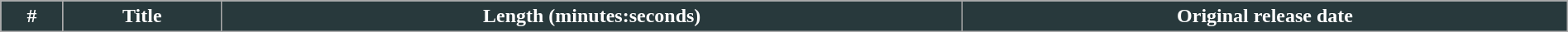<table class="wikitable plainrowheaders" style="width:100%;">
<tr style="color:white">
<th style="background-color: #28393C;"><span>#</span></th>
<th style="background-color: #28393C;"><span>Title</span></th>
<th style="background-color: #28393C;"><span>Length (minutes:seconds)</span></th>
<th style="background-color: #28393C;"><span>Original release date</span><br>











</th>
</tr>
</table>
